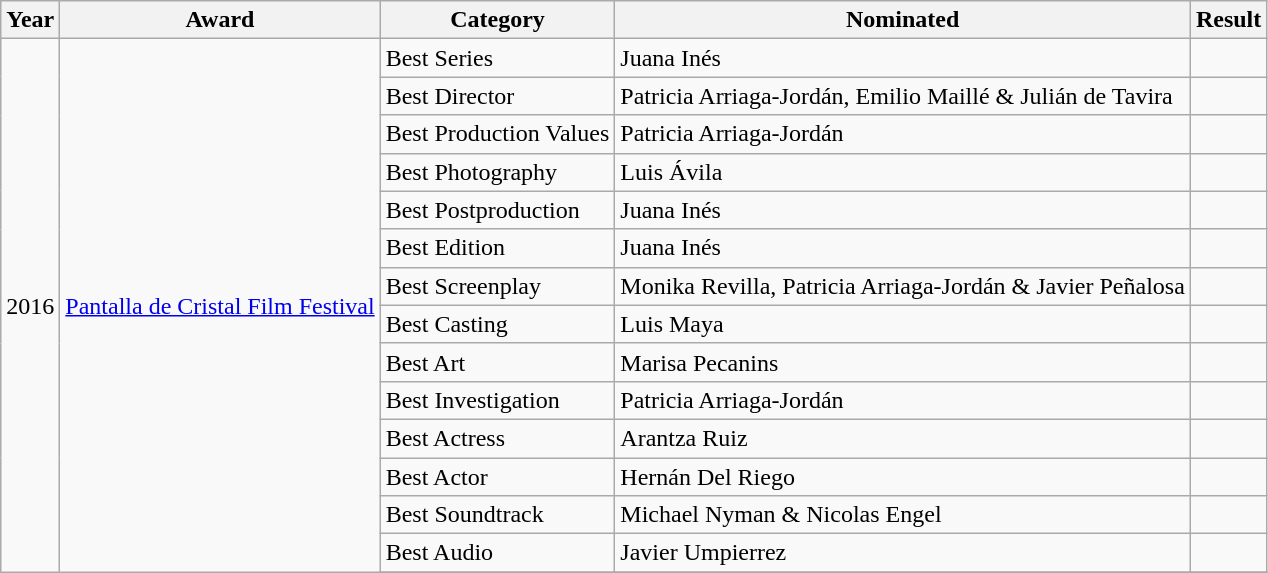<table class="wikitable plainrowheaders">
<tr>
<th scope="col">Year</th>
<th scope="col">Award</th>
<th scope="col">Category</th>
<th scope="col">Nominated</th>
<th scope="col">Result</th>
</tr>
<tr>
<td rowspan="16">2016</td>
<td rowspan="16"><a href='#'>Pantalla de Cristal Film Festival</a></td>
<td>Best Series</td>
<td>Juana Inés</td>
<td></td>
</tr>
<tr>
<td>Best Director</td>
<td>Patricia Arriaga-Jordán, Emilio Maillé & Julián de Tavira</td>
<td> </td>
</tr>
<tr>
<td>Best Production Values</td>
<td>Patricia Arriaga-Jordán</td>
<td></td>
</tr>
<tr>
<td>Best Photography</td>
<td>Luis Ávila</td>
<td></td>
</tr>
<tr>
<td>Best Postproduction</td>
<td>Juana Inés</td>
<td></td>
</tr>
<tr>
<td>Best Edition</td>
<td>Juana Inés</td>
<td></td>
</tr>
<tr>
<td>Best Screenplay</td>
<td>Monika Revilla, Patricia Arriaga-Jordán & Javier Peñalosa</td>
<td></td>
</tr>
<tr>
<td>Best Casting</td>
<td>Luis Maya</td>
<td></td>
</tr>
<tr>
<td>Best Art</td>
<td>Marisa Pecanins</td>
<td></td>
</tr>
<tr>
<td>Best Investigation</td>
<td>Patricia Arriaga-Jordán</td>
<td></td>
</tr>
<tr>
<td>Best Actress</td>
<td>Arantza Ruiz</td>
<td></td>
</tr>
<tr>
<td>Best Actor</td>
<td>Hernán Del Riego</td>
<td></td>
</tr>
<tr>
<td>Best Soundtrack</td>
<td>Michael Nyman & Nicolas Engel</td>
<td></td>
</tr>
<tr>
<td>Best Audio</td>
<td>Javier Umpierrez</td>
<td></td>
</tr>
<tr>
</tr>
</table>
